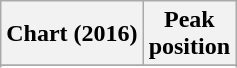<table class="wikitable sortable plainrowheaders">
<tr>
<th>Chart (2016)</th>
<th>Peak<br>position</th>
</tr>
<tr>
</tr>
<tr>
</tr>
</table>
